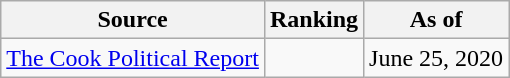<table class="wikitable" style="text-align:center">
<tr>
<th>Source</th>
<th>Ranking</th>
<th>As of</th>
</tr>
<tr>
<td><a href='#'>The Cook Political Report</a></td>
<td></td>
<td>June 25, 2020</td>
</tr>
</table>
